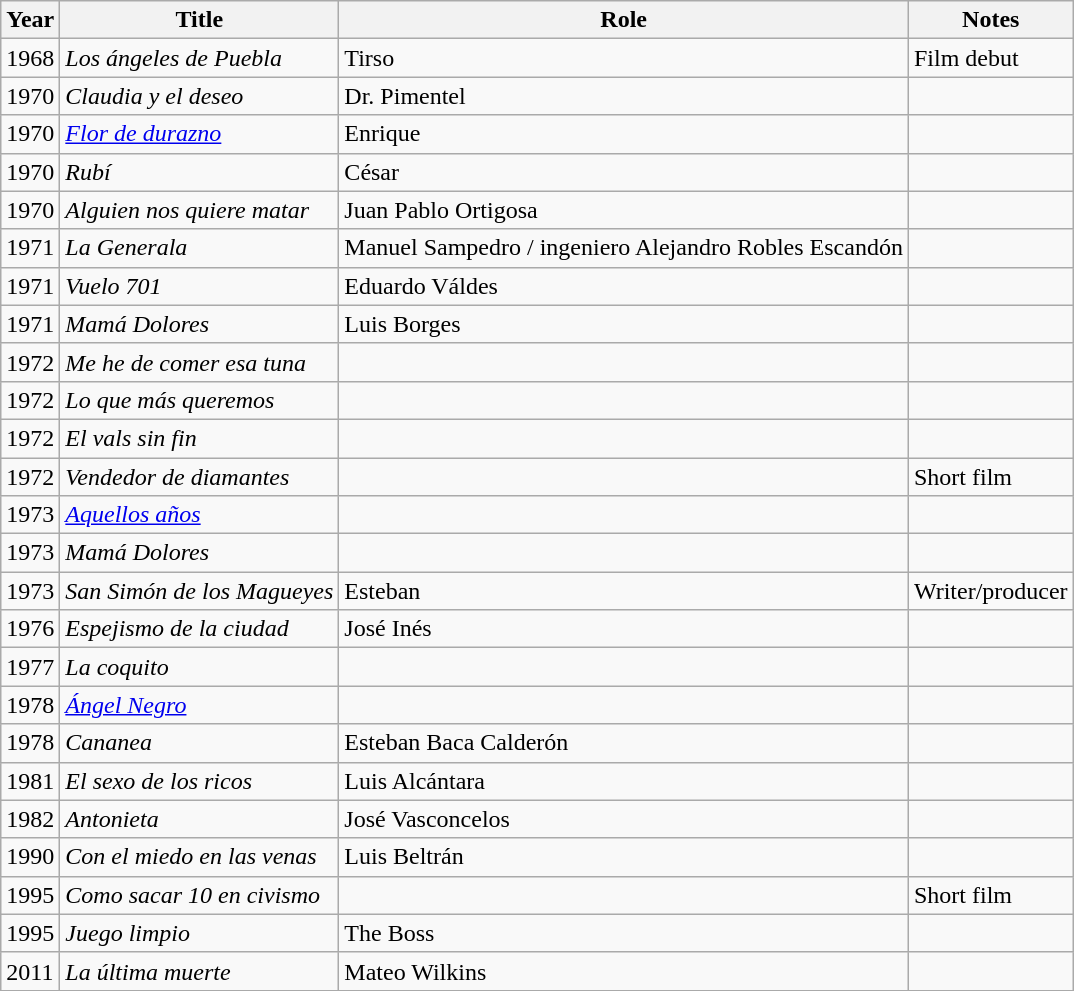<table class="wikitable sortable">
<tr>
<th>Year</th>
<th>Title</th>
<th>Role</th>
<th>Notes</th>
</tr>
<tr>
<td>1968</td>
<td><em>Los ángeles de Puebla</em></td>
<td>Tirso</td>
<td>Film debut</td>
</tr>
<tr>
<td>1970</td>
<td><em>Claudia y el deseo</em></td>
<td>Dr. Pimentel</td>
<td></td>
</tr>
<tr>
<td>1970</td>
<td><em><a href='#'>Flor de durazno</a></em></td>
<td>Enrique</td>
<td></td>
</tr>
<tr>
<td>1970</td>
<td><em>Rubí</em></td>
<td>César</td>
<td></td>
</tr>
<tr>
<td>1970</td>
<td><em>Alguien nos quiere matar</em></td>
<td>Juan Pablo Ortigosa</td>
<td></td>
</tr>
<tr>
<td>1971</td>
<td><em>La Generala</em></td>
<td>Manuel Sampedro / ingeniero Alejandro Robles Escandón</td>
<td></td>
</tr>
<tr>
<td>1971</td>
<td><em>Vuelo 701</em></td>
<td>Eduardo Váldes</td>
<td></td>
</tr>
<tr>
<td>1971</td>
<td><em>Mamá Dolores</em></td>
<td>Luis Borges</td>
<td></td>
</tr>
<tr>
<td>1972</td>
<td><em>Me he de comer esa tuna</em></td>
<td></td>
<td></td>
</tr>
<tr>
<td>1972</td>
<td><em>Lo que más queremos</em></td>
<td></td>
<td></td>
</tr>
<tr>
<td>1972</td>
<td><em>El vals sin fin</em></td>
<td></td>
<td></td>
</tr>
<tr>
<td>1972</td>
<td><em>Vendedor de diamantes</em></td>
<td></td>
<td>Short film</td>
</tr>
<tr>
<td>1973</td>
<td><em><a href='#'>Aquellos años</a></em></td>
<td></td>
<td></td>
</tr>
<tr>
<td>1973</td>
<td><em>Mamá Dolores</em></td>
<td></td>
<td></td>
</tr>
<tr>
<td>1973</td>
<td><em>San Simón de los Magueyes</em></td>
<td>Esteban</td>
<td>Writer/producer</td>
</tr>
<tr>
<td>1976</td>
<td><em>Espejismo de la ciudad</em></td>
<td>José Inés</td>
<td></td>
</tr>
<tr>
<td>1977</td>
<td><em>La coquito</em></td>
<td></td>
<td></td>
</tr>
<tr>
<td>1978</td>
<td><em><a href='#'>Ángel Negro</a></em></td>
<td></td>
<td></td>
</tr>
<tr>
<td>1978</td>
<td><em>Cananea</em></td>
<td>Esteban Baca Calderón</td>
<td></td>
</tr>
<tr>
<td>1981</td>
<td><em>El sexo de los ricos</em></td>
<td>Luis Alcántara</td>
<td></td>
</tr>
<tr>
<td>1982</td>
<td><em>Antonieta</em></td>
<td>José Vasconcelos</td>
<td></td>
</tr>
<tr>
<td>1990</td>
<td><em>Con el miedo en las venas</em></td>
<td>Luis Beltrán</td>
<td></td>
</tr>
<tr>
<td>1995</td>
<td><em>Como sacar 10 en civismo</em></td>
<td></td>
<td>Short film</td>
</tr>
<tr>
<td>1995</td>
<td><em>Juego limpio</em></td>
<td>The Boss</td>
<td></td>
</tr>
<tr>
<td>2011</td>
<td><em>La última muerte</em></td>
<td>Mateo Wilkins</td>
<td></td>
</tr>
<tr>
</tr>
</table>
